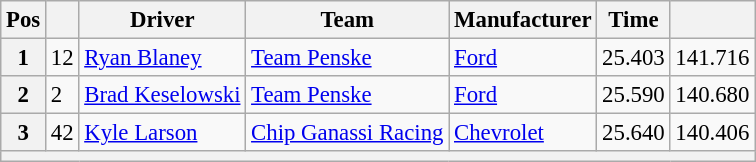<table class="wikitable" style="font-size:95%">
<tr>
<th>Pos</th>
<th></th>
<th>Driver</th>
<th>Team</th>
<th>Manufacturer</th>
<th>Time</th>
<th></th>
</tr>
<tr>
<th>1</th>
<td>12</td>
<td><a href='#'>Ryan Blaney</a></td>
<td><a href='#'>Team Penske</a></td>
<td><a href='#'>Ford</a></td>
<td>25.403</td>
<td>141.716</td>
</tr>
<tr>
<th>2</th>
<td>2</td>
<td><a href='#'>Brad Keselowski</a></td>
<td><a href='#'>Team Penske</a></td>
<td><a href='#'>Ford</a></td>
<td>25.590</td>
<td>140.680</td>
</tr>
<tr>
<th>3</th>
<td>42</td>
<td><a href='#'>Kyle Larson</a></td>
<td><a href='#'>Chip Ganassi Racing</a></td>
<td><a href='#'>Chevrolet</a></td>
<td>25.640</td>
<td>140.406</td>
</tr>
<tr>
<th colspan="7"></th>
</tr>
</table>
